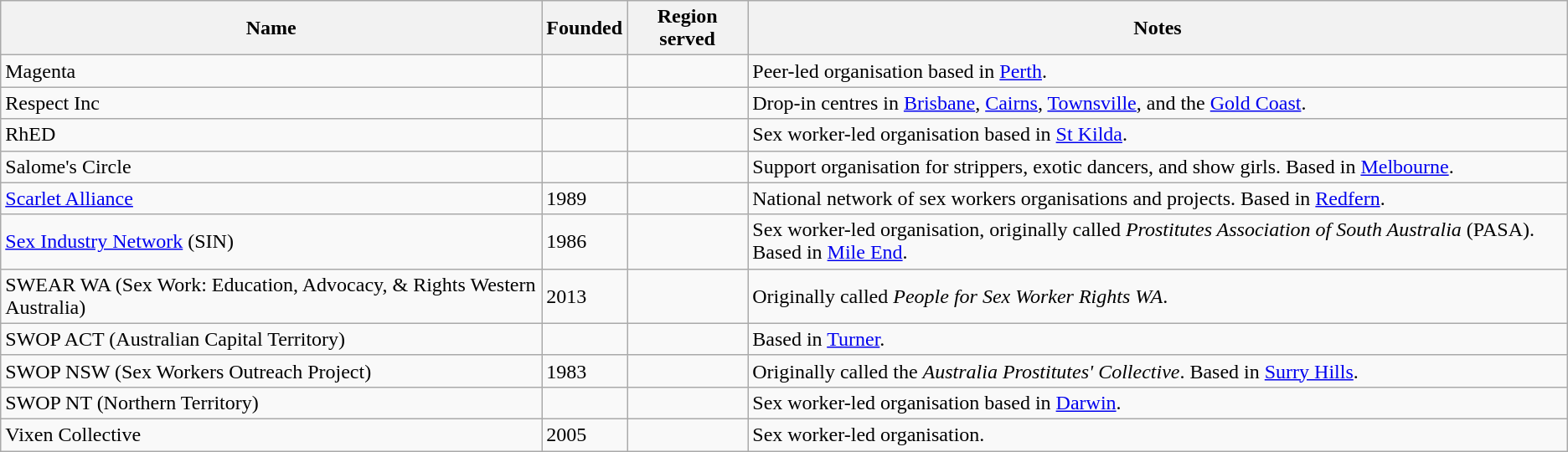<table class="wikitable sortable">
<tr>
<th>Name</th>
<th>Founded</th>
<th>Region served</th>
<th>Notes</th>
</tr>
<tr>
<td>Magenta</td>
<td></td>
<td></td>
<td>Peer-led organisation based in <a href='#'>Perth</a>.</td>
</tr>
<tr>
<td>Respect Inc</td>
<td></td>
<td></td>
<td>Drop-in centres in <a href='#'>Brisbane</a>, <a href='#'>Cairns</a>, <a href='#'>Townsville</a>, and the <a href='#'>Gold Coast</a>.</td>
</tr>
<tr>
<td>RhED</td>
<td></td>
<td></td>
<td>Sex worker-led organisation based in <a href='#'>St Kilda</a>.</td>
</tr>
<tr>
<td>Salome's Circle</td>
<td></td>
<td></td>
<td>Support organisation for strippers, exotic dancers, and show girls. Based in <a href='#'>Melbourne</a>.</td>
</tr>
<tr>
<td><a href='#'>Scarlet Alliance</a></td>
<td>1989</td>
<td></td>
<td>National network of sex workers organisations and projects. Based in <a href='#'>Redfern</a>.</td>
</tr>
<tr>
<td><a href='#'>Sex Industry Network</a> (SIN)</td>
<td>1986</td>
<td></td>
<td>Sex worker-led organisation, originally called <em>Prostitutes Association of South Australia</em> (PASA). Based in <a href='#'>Mile End</a>.</td>
</tr>
<tr>
<td>SWEAR WA (Sex Work: Education, Advocacy, & Rights Western Australia)</td>
<td>2013</td>
<td></td>
<td>Originally called <em>People for Sex Worker Rights WA</em>.</td>
</tr>
<tr>
<td>SWOP ACT (Australian Capital Territory)</td>
<td></td>
<td></td>
<td>Based in <a href='#'>Turner</a>.</td>
</tr>
<tr>
<td>SWOP NSW (Sex Workers Outreach Project)</td>
<td>1983</td>
<td></td>
<td>Originally called the <em>Australia Prostitutes' Collective</em>. Based in <a href='#'>Surry Hills</a>.</td>
</tr>
<tr>
<td>SWOP NT (Northern Territory)</td>
<td></td>
<td></td>
<td>Sex worker-led organisation based in <a href='#'>Darwin</a>.</td>
</tr>
<tr>
<td>Vixen Collective</td>
<td>2005</td>
<td></td>
<td>Sex worker-led organisation.</td>
</tr>
</table>
